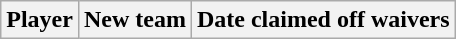<table class="wikitable">
<tr>
<th>Player</th>
<th>New team</th>
<th>Date claimed off waivers</th>
</tr>
</table>
